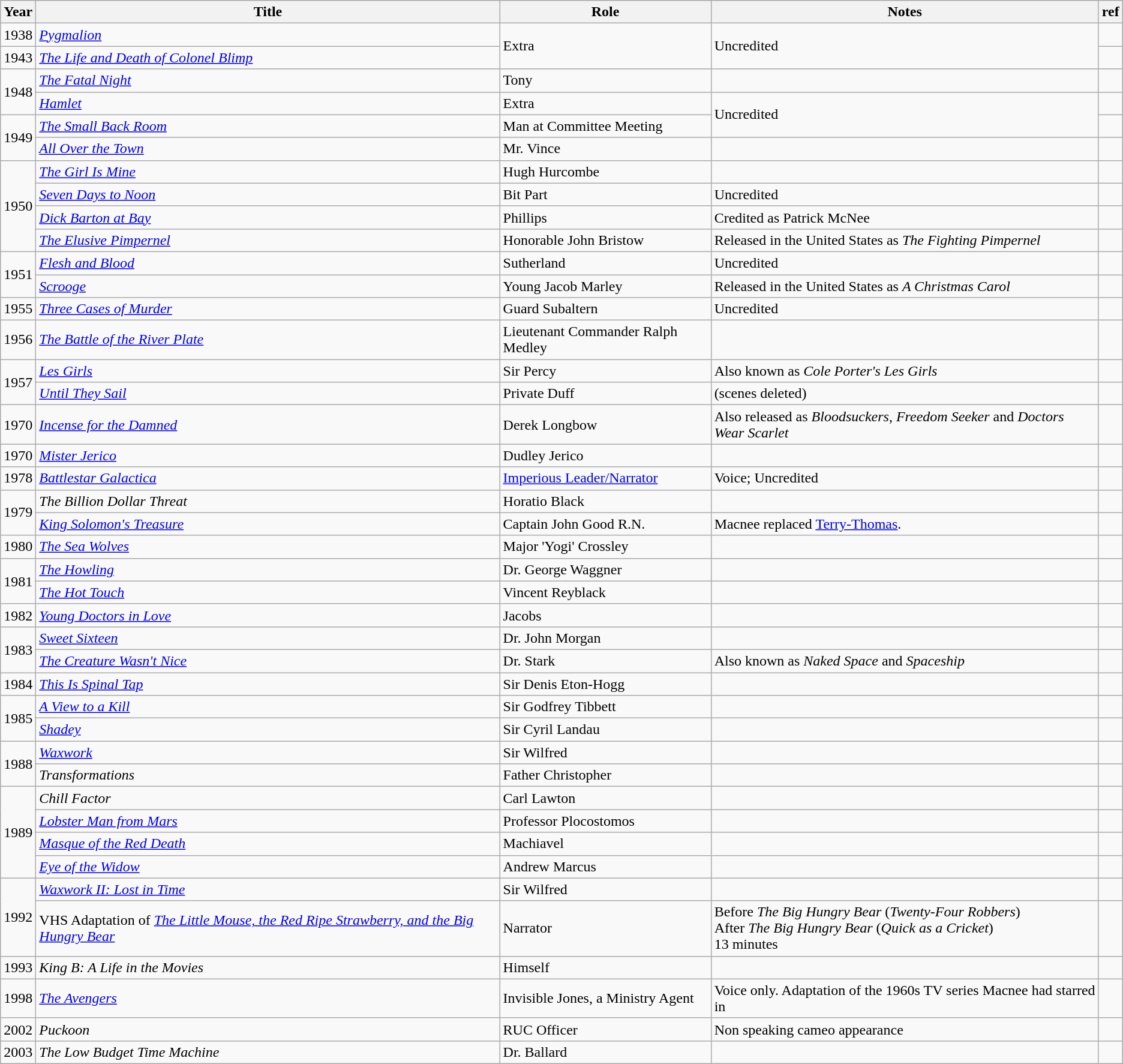<table class="wikitable sortable">
<tr>
<th>Year</th>
<th>Title</th>
<th>Role</th>
<th class="unsortable">Notes</th>
<th>ref</th>
</tr>
<tr>
<td>1938</td>
<td><em><a href='#'>Pygmalion</a></em></td>
<td rowspan="2">Extra</td>
<td rowspan="2">Uncredited</td>
<td></td>
</tr>
<tr>
<td>1943</td>
<td><em><a href='#'>The Life and Death of Colonel Blimp</a></em></td>
<td></td>
</tr>
<tr>
<td rowspan="2">1948</td>
<td><em><a href='#'>The Fatal Night</a></em></td>
<td>Tony</td>
<td></td>
<td></td>
</tr>
<tr>
<td><em><a href='#'>Hamlet</a></em></td>
<td>Extra</td>
<td rowspan="2">Uncredited</td>
<td></td>
</tr>
<tr>
<td rowspan="2">1949</td>
<td><em><a href='#'>The Small Back Room</a></em></td>
<td>Man at Committee Meeting</td>
<td></td>
</tr>
<tr>
<td><em><a href='#'>All Over the Town</a></em></td>
<td>Mr. Vince</td>
<td></td>
<td></td>
</tr>
<tr>
<td rowspan="4">1950</td>
<td><em><a href='#'>The Girl Is Mine</a></em></td>
<td>Hugh Hurcombe</td>
<td></td>
<td></td>
</tr>
<tr>
<td><em><a href='#'>Seven Days to Noon</a></em></td>
<td>Bit Part</td>
<td>Uncredited</td>
<td></td>
</tr>
<tr>
<td><em><a href='#'>Dick Barton at Bay</a></em></td>
<td>Phillips</td>
<td>Credited as Patrick McNee</td>
<td></td>
</tr>
<tr>
<td><em><a href='#'>The Elusive Pimpernel</a></em></td>
<td>Honorable John Bristow</td>
<td>Released in the United States as <em>The Fighting Pimpernel</em></td>
<td></td>
</tr>
<tr>
<td rowspan="2">1951</td>
<td><em><a href='#'>Flesh and Blood</a></em></td>
<td>Sutherland</td>
<td>Uncredited</td>
<td></td>
</tr>
<tr>
<td><em><a href='#'>Scrooge</a></em></td>
<td>Young Jacob Marley</td>
<td>Released in the United States as <em>A Christmas Carol</em></td>
<td></td>
</tr>
<tr>
<td>1955</td>
<td><em><a href='#'>Three Cases of Murder</a></em></td>
<td>Guard Subaltern</td>
<td>Uncredited</td>
<td></td>
</tr>
<tr>
<td>1956</td>
<td><em><a href='#'>The Battle of the River Plate</a></em></td>
<td>Lieutenant Commander Ralph Medley</td>
<td></td>
<td></td>
</tr>
<tr>
<td rowspan="2">1957</td>
<td><em><a href='#'>Les Girls</a></em></td>
<td>Sir Percy</td>
<td>Also known as <em>Cole Porter's Les Girls</em></td>
<td></td>
</tr>
<tr>
<td><em><a href='#'>Until They Sail</a></em></td>
<td>Private Duff</td>
<td>(scenes deleted)</td>
<td></td>
</tr>
<tr>
<td>1970</td>
<td><em><a href='#'>Incense for the Damned</a></em></td>
<td>Derek Longbow</td>
<td>Also released as <em>Bloodsuckers</em>, <em>Freedom Seeker</em> and <em>Doctors Wear Scarlet</em></td>
<td></td>
</tr>
<tr>
<td>1970</td>
<td><em><a href='#'>Mister Jerico</a></em></td>
<td>Dudley Jerico</td>
<td></td>
<td></td>
</tr>
<tr>
<td>1978</td>
<td><em><a href='#'>Battlestar Galactica</a></em></td>
<td><a href='#'>Imperious Leader/Narrator</a></td>
<td>Voice; Uncredited</td>
<td></td>
</tr>
<tr>
<td rowspan="2">1979</td>
<td><em>The Billion Dollar Threat</em></td>
<td>Horatio Black</td>
<td></td>
<td></td>
</tr>
<tr>
<td><em><a href='#'>King Solomon's Treasure</a></em></td>
<td>Captain John Good R.N.</td>
<td>Macnee replaced <a href='#'>Terry-Thomas</a>.</td>
<td></td>
</tr>
<tr>
<td>1980</td>
<td><em><a href='#'>The Sea Wolves</a></em></td>
<td>Major 'Yogi' Crossley</td>
<td></td>
<td></td>
</tr>
<tr>
<td rowspan="2">1981</td>
<td><em><a href='#'>The Howling</a></em></td>
<td>Dr. George Waggner</td>
<td></td>
<td></td>
</tr>
<tr>
<td><em><a href='#'>The Hot Touch</a></em></td>
<td>Vincent Reyblack</td>
<td></td>
<td></td>
</tr>
<tr>
<td>1982</td>
<td><em><a href='#'>Young Doctors in Love</a></em></td>
<td>Jacobs</td>
<td></td>
<td></td>
</tr>
<tr>
<td rowspan="2">1983</td>
<td><em><a href='#'>Sweet Sixteen</a></em></td>
<td>Dr. John Morgan</td>
<td></td>
<td></td>
</tr>
<tr>
<td><em><a href='#'>The Creature Wasn't Nice</a></em></td>
<td>Dr. Stark</td>
<td>Also known as <em>Naked Space</em> and <em>Spaceship</em></td>
<td></td>
</tr>
<tr>
<td>1984</td>
<td><em><a href='#'>This Is Spinal Tap</a></em></td>
<td>Sir Denis Eton-Hogg</td>
<td></td>
<td></td>
</tr>
<tr>
<td rowspan="2">1985</td>
<td><em><a href='#'>A View to a Kill</a></em></td>
<td>Sir Godfrey Tibbett</td>
<td></td>
<td></td>
</tr>
<tr>
<td><em><a href='#'>Shadey</a></em></td>
<td>Sir Cyril Landau</td>
<td></td>
<td></td>
</tr>
<tr>
<td rowspan="2">1988</td>
<td><em><a href='#'>Waxwork</a></em></td>
<td>Sir Wilfred</td>
<td></td>
<td></td>
</tr>
<tr>
<td><em>Transformations</em></td>
<td>Father Christopher</td>
<td></td>
<td></td>
</tr>
<tr>
<td rowspan="4">1989</td>
<td><em>Chill Factor</em></td>
<td>Carl Lawton</td>
<td></td>
<td></td>
</tr>
<tr>
<td><em><a href='#'>Lobster Man from Mars</a></em></td>
<td>Professor Plocostomos</td>
<td></td>
<td></td>
</tr>
<tr>
<td><em><a href='#'>Masque of the Red Death</a></em></td>
<td>Machiavel</td>
<td></td>
<td></td>
</tr>
<tr>
<td><em><a href='#'>Eye of the Widow</a></em></td>
<td>Andrew Marcus</td>
<td></td>
<td></td>
</tr>
<tr>
<td rowspan="2">1992</td>
<td><em><a href='#'>Waxwork II: Lost in Time</a></em></td>
<td>Sir Wilfred</td>
<td></td>
<td></td>
</tr>
<tr>
<td>VHS Adaptation of <em><a href='#'>The Little Mouse, the Red Ripe Strawberry, and the Big Hungry Bear</a></em></td>
<td>Narrator</td>
<td>Before <em>The Big Hungry Bear</em> (<em>Twenty-Four Robbers</em>)<br>After <em>The Big Hungry Bear</em> (<em>Quick as a Cricket</em>)<br>13 minutes</td>
<td></td>
</tr>
<tr>
<td>1993</td>
<td><em>King B: A Life in the Movies</em></td>
<td>Himself</td>
<td></td>
<td></td>
</tr>
<tr>
<td>1998</td>
<td><em><a href='#'>The Avengers</a></em></td>
<td>Invisible Jones, a Ministry Agent</td>
<td>Voice only. Adaptation of the 1960s TV series Macnee had starred in</td>
<td></td>
</tr>
<tr>
<td>2002</td>
<td><em>Puckoon</em></td>
<td>RUC Officer</td>
<td>Non speaking cameo appearance</td>
<td></td>
</tr>
<tr>
<td>2003</td>
<td><em>The Low Budget Time Machine</em></td>
<td>Dr. Ballard</td>
<td></td>
<td></td>
</tr>
</table>
